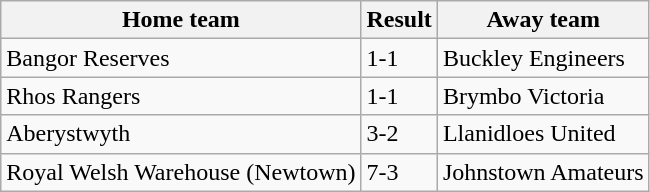<table class="wikitable">
<tr>
<th>Home team</th>
<th>Result</th>
<th>Away team</th>
</tr>
<tr>
<td>Bangor Reserves</td>
<td>1-1</td>
<td>Buckley Engineers</td>
</tr>
<tr>
<td>Rhos Rangers</td>
<td>1-1</td>
<td>Brymbo Victoria</td>
</tr>
<tr>
<td>Aberystwyth</td>
<td>3-2</td>
<td>Llanidloes United</td>
</tr>
<tr>
<td>Royal Welsh Warehouse (Newtown)</td>
<td>7-3</td>
<td>Johnstown Amateurs</td>
</tr>
</table>
